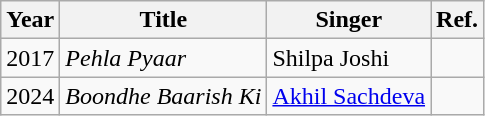<table class="wikitable sortable">
<tr>
<th>Year</th>
<th>Title</th>
<th>Singer</th>
<th class="unsortable">Ref.</th>
</tr>
<tr>
<td>2017</td>
<td><em> Pehla Pyaar </em></td>
<td>Shilpa Joshi</td>
<td></td>
</tr>
<tr>
<td>2024</td>
<td><em>Boondhe Baarish Ki </em></td>
<td><a href='#'>Akhil Sachdeva</a></td>
<td></td>
</tr>
</table>
